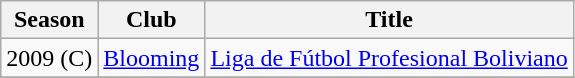<table class="wikitable">
<tr>
<th>Season</th>
<th>Club</th>
<th>Title</th>
</tr>
<tr>
<td>2009 (C)</td>
<td><a href='#'>Blooming</a></td>
<td><a href='#'>Liga de Fútbol Profesional Boliviano</a></td>
</tr>
<tr>
</tr>
</table>
